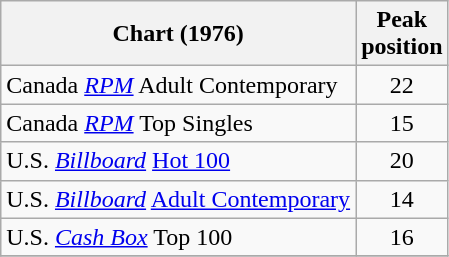<table class="wikitable sortable">
<tr>
<th>Chart (1976)</th>
<th>Peak<br>position</th>
</tr>
<tr>
<td>Canada <em><a href='#'>RPM</a></em> Adult Contemporary</td>
<td style="text-align:center;">22</td>
</tr>
<tr>
<td>Canada <em><a href='#'>RPM</a></em> Top Singles</td>
<td style="text-align:center;">15</td>
</tr>
<tr>
<td>U.S. <em><a href='#'>Billboard</a></em> <a href='#'>Hot 100</a></td>
<td style="text-align:center;">20</td>
</tr>
<tr>
<td>U.S. <em><a href='#'>Billboard</a></em> <a href='#'>Adult Contemporary</a></td>
<td style="text-align:center;">14</td>
</tr>
<tr>
<td>U.S. <a href='#'><em>Cash Box</em></a> Top 100</td>
<td align="center">16</td>
</tr>
<tr>
</tr>
</table>
